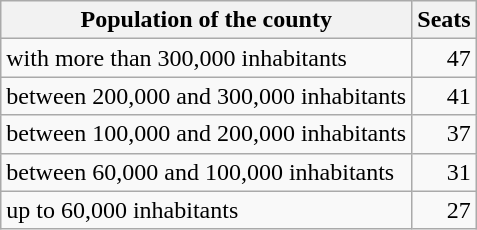<table class="wikitable">
<tr>
<th>Population of the county</th>
<th>Seats</th>
</tr>
<tr>
<td>with more than 300,000 inhabitants</td>
<td align=right>47</td>
</tr>
<tr>
<td>between 200,000 and 300,000 inhabitants</td>
<td align=right>41</td>
</tr>
<tr>
<td>between 100,000 and 200,000 inhabitants</td>
<td align=right>37</td>
</tr>
<tr>
<td>between 60,000 and 100,000 inhabitants</td>
<td align=right>31</td>
</tr>
<tr>
<td>up to 60,000 inhabitants</td>
<td align=right>27</td>
</tr>
</table>
